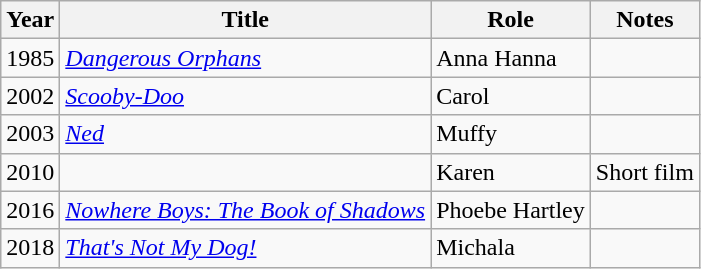<table class="wikitable sortable">
<tr>
<th>Year</th>
<th>Title</th>
<th>Role</th>
<th class="unsortable">Notes</th>
</tr>
<tr>
<td>1985</td>
<td><em><a href='#'>Dangerous Orphans</a></em></td>
<td>Anna Hanna</td>
<td></td>
</tr>
<tr>
<td>2002</td>
<td><em><a href='#'>Scooby-Doo</a></em></td>
<td>Carol</td>
<td></td>
</tr>
<tr>
<td>2003</td>
<td><em><a href='#'>Ned</a></em></td>
<td>Muffy</td>
<td></td>
</tr>
<tr>
<td>2010</td>
<td><em></em></td>
<td>Karen</td>
<td>Short film</td>
</tr>
<tr>
<td>2016</td>
<td><em><a href='#'>Nowhere Boys: The Book of Shadows</a></em></td>
<td>Phoebe Hartley</td>
<td></td>
</tr>
<tr>
<td>2018</td>
<td><em><a href='#'>That's Not My Dog!</a></em></td>
<td>Michala</td>
<td></td>
</tr>
</table>
